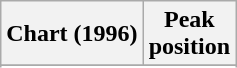<table class="wikitable sortable">
<tr>
<th align="left">Chart (1996)</th>
<th align="center">Peak<br>position</th>
</tr>
<tr>
</tr>
<tr>
</tr>
<tr>
</tr>
</table>
